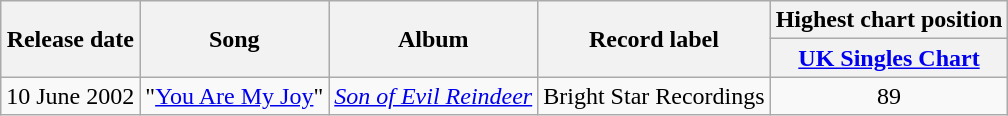<table class="wikitable">
<tr>
<th rowspan="2">Release date</th>
<th rowspan="2">Song</th>
<th rowspan="2">Album</th>
<th rowspan="2">Record label</th>
<th colspan="4">Highest chart position</th>
</tr>
<tr>
<th><a href='#'>UK Singles Chart</a></th>
</tr>
<tr>
<td>10 June 2002</td>
<td>"<a href='#'>You Are My Joy</a>"</td>
<td><em><a href='#'>Son of Evil Reindeer</a></em></td>
<td>Bright Star Recordings</td>
<td style="text-align:center;">89</td>
</tr>
</table>
